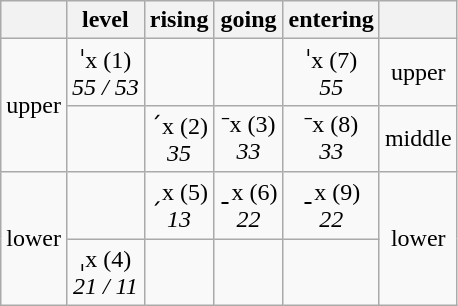<table class="wikitable" style="text-align:center">
<tr>
<th></th>
<th>level</th>
<th>rising</th>
<th>going</th>
<th>entering</th>
<th></th>
</tr>
<tr>
<td rowspan="2">upper</td>
<td>ˈx (1)<br> <em>55 / 53</em></td>
<td></td>
<td></td>
<td>ˈx (7)<br> <em>55</em></td>
<td>upper</td>
</tr>
<tr>
<td></td>
<td>ˊx (2)<br> <em>35</em></td>
<td>ˉx (3)<br> <em>33</em></td>
<td>ˉx (8)<br> <em>33</em></td>
<td>middle</td>
</tr>
<tr>
<td rowspan="2">lower</td>
<td></td>
<td>ˏx (5)<br> <em>13</em></td>
<td>ˍx (6)<br> <em>22</em></td>
<td>ˍx (9)<br> <em>22</em></td>
<td rowspan="2">lower</td>
</tr>
<tr>
<td>ˌx (4)<br> <em>21 / 11</em></td>
<td></td>
<td></td>
<td></td>
</tr>
</table>
